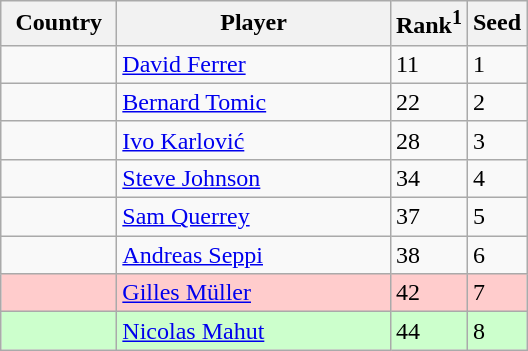<table class="wikitable" border="1">
<tr>
<th width="70">Country</th>
<th width="175">Player</th>
<th>Rank<sup>1</sup></th>
<th>Seed</th>
</tr>
<tr>
<td></td>
<td><a href='#'>David Ferrer</a></td>
<td>11</td>
<td>1</td>
</tr>
<tr>
<td></td>
<td><a href='#'>Bernard Tomic</a></td>
<td>22</td>
<td>2</td>
</tr>
<tr>
<td></td>
<td><a href='#'>Ivo Karlović</a></td>
<td>28</td>
<td>3</td>
</tr>
<tr>
<td></td>
<td><a href='#'>Steve Johnson</a></td>
<td>34</td>
<td>4</td>
</tr>
<tr>
<td></td>
<td><a href='#'>Sam Querrey</a></td>
<td>37</td>
<td>5</td>
</tr>
<tr>
<td></td>
<td><a href='#'>Andreas Seppi</a></td>
<td>38</td>
<td>6</td>
</tr>
<tr style="background:#fcc;">
<td></td>
<td><a href='#'>Gilles Müller</a></td>
<td>42</td>
<td>7</td>
</tr>
<tr style="background:#cfc;">
<td></td>
<td><a href='#'>Nicolas Mahut</a></td>
<td>44</td>
<td>8</td>
</tr>
</table>
